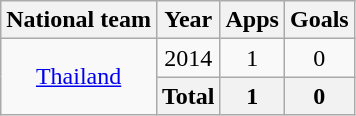<table class="wikitable" style="text-align:center">
<tr>
<th>National team</th>
<th>Year</th>
<th>Apps</th>
<th>Goals</th>
</tr>
<tr>
<td rowspan="2" valign="center"><a href='#'>Thailand</a></td>
<td>2014</td>
<td>1</td>
<td>0</td>
</tr>
<tr>
<th>Total</th>
<th>1</th>
<th>0</th>
</tr>
</table>
